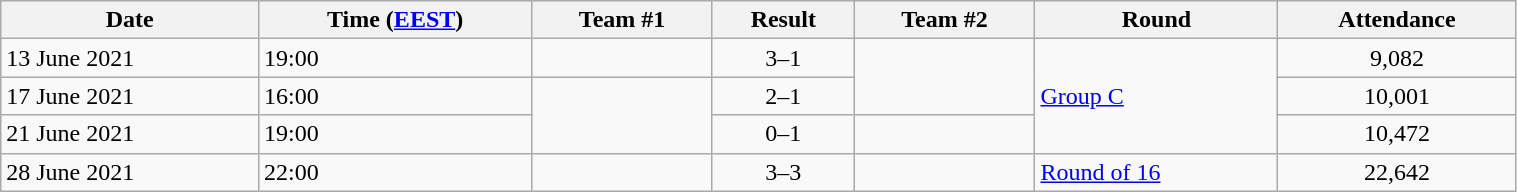<table class="wikitable" width=80%>
<tr>
<th>Date</th>
<th>Time (<a href='#'>EEST</a>)</th>
<th>Team #1</th>
<th>Result</th>
<th>Team #2</th>
<th>Round</th>
<th>Attendance</th>
</tr>
<tr>
<td>13 June 2021</td>
<td>19:00</td>
<td></td>
<td align=center>3–1</td>
<td rowspan="2"></td>
<td rowspan="3"><a href='#'>Group C</a></td>
<td align=center>9,082</td>
</tr>
<tr>
<td>17 June 2021</td>
<td>16:00</td>
<td rowspan="2"></td>
<td align=center>2–1</td>
<td align="center">10,001</td>
</tr>
<tr>
<td>21 June 2021</td>
<td>19:00</td>
<td align="center">0–1</td>
<td></td>
<td align="center">10,472</td>
</tr>
<tr>
<td>28 June 2021</td>
<td>22:00</td>
<td></td>
<td align=center>3–3 <br></td>
<td></td>
<td><a href='#'>Round of 16</a></td>
<td align=center>22,642</td>
</tr>
</table>
